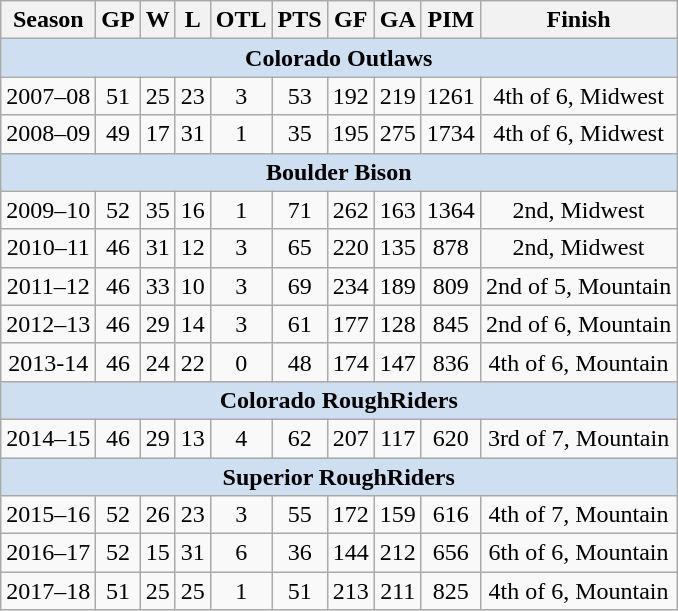<table class="wikitable" style="text-align:center">
<tr>
<th>Season</th>
<th>GP</th>
<th>W</th>
<th>L</th>
<th>OTL</th>
<th>PTS</th>
<th>GF</th>
<th>GA</th>
<th>PIM</th>
<th>Finish</th>
</tr>
<tr style="text-align:center; background:#cedff2;">
<td colspan="20"><strong>Colorado Outlaws</strong></td>
</tr>
<tr>
<td>2007–08</td>
<td>51</td>
<td>25</td>
<td>23</td>
<td>3</td>
<td>53</td>
<td>192</td>
<td>219</td>
<td>1261</td>
<td>4th of 6, Midwest</td>
</tr>
<tr>
<td>2008–09</td>
<td>49</td>
<td>17</td>
<td>31</td>
<td>1</td>
<td>35</td>
<td>195</td>
<td>275</td>
<td>1734</td>
<td>4th of 6, Midwest</td>
</tr>
<tr style="text-align:center; background:#cedff2;">
<td colspan="20"><strong>Boulder Bison</strong></td>
</tr>
<tr>
<td>2009–10</td>
<td>52</td>
<td>35</td>
<td>16</td>
<td>1</td>
<td>71</td>
<td>262</td>
<td>163</td>
<td>1364</td>
<td>2nd, Midwest</td>
</tr>
<tr>
<td>2010–11</td>
<td>46</td>
<td>31</td>
<td>12</td>
<td>3</td>
<td>65</td>
<td>220</td>
<td>135</td>
<td>878</td>
<td>2nd, Midwest</td>
</tr>
<tr>
<td>2011–12</td>
<td>46</td>
<td>33</td>
<td>10</td>
<td>3</td>
<td>69</td>
<td>234</td>
<td>189</td>
<td>809</td>
<td>2nd of 5, Mountain</td>
</tr>
<tr>
<td>2012–13</td>
<td>46</td>
<td>29</td>
<td>14</td>
<td>3</td>
<td>61</td>
<td>177</td>
<td>128</td>
<td>845</td>
<td>2nd of 6, Mountain</td>
</tr>
<tr>
<td>2013-14</td>
<td>46</td>
<td>24</td>
<td>22</td>
<td>0</td>
<td>48</td>
<td>174</td>
<td>147</td>
<td>836</td>
<td>4th of 6, Mountain</td>
</tr>
<tr style="text-align:center; background:#cedff2;">
<td colspan="20"><strong>Colorado RoughRiders</strong></td>
</tr>
<tr>
<td>2014–15</td>
<td>46</td>
<td>29</td>
<td>13</td>
<td>4</td>
<td>62</td>
<td>207</td>
<td>117</td>
<td>620</td>
<td>3rd of 7, Mountain</td>
</tr>
<tr style="text-align:center; background:#cedff2;">
<td colspan="20"><strong>Superior RoughRiders</strong></td>
</tr>
<tr>
<td>2015–16</td>
<td>52</td>
<td>26</td>
<td>23</td>
<td>3</td>
<td>55</td>
<td>172</td>
<td>159</td>
<td>616</td>
<td>4th of 7, Mountain</td>
</tr>
<tr>
<td>2016–17</td>
<td>52</td>
<td>15</td>
<td>31</td>
<td>6</td>
<td>36</td>
<td>144</td>
<td>212</td>
<td>656</td>
<td>6th of 6, Mountain</td>
</tr>
<tr>
<td>2017–18</td>
<td>51</td>
<td>25</td>
<td>25</td>
<td>1</td>
<td>51</td>
<td>213</td>
<td>211</td>
<td>825</td>
<td>4th of 6, Mountain</td>
</tr>
</table>
